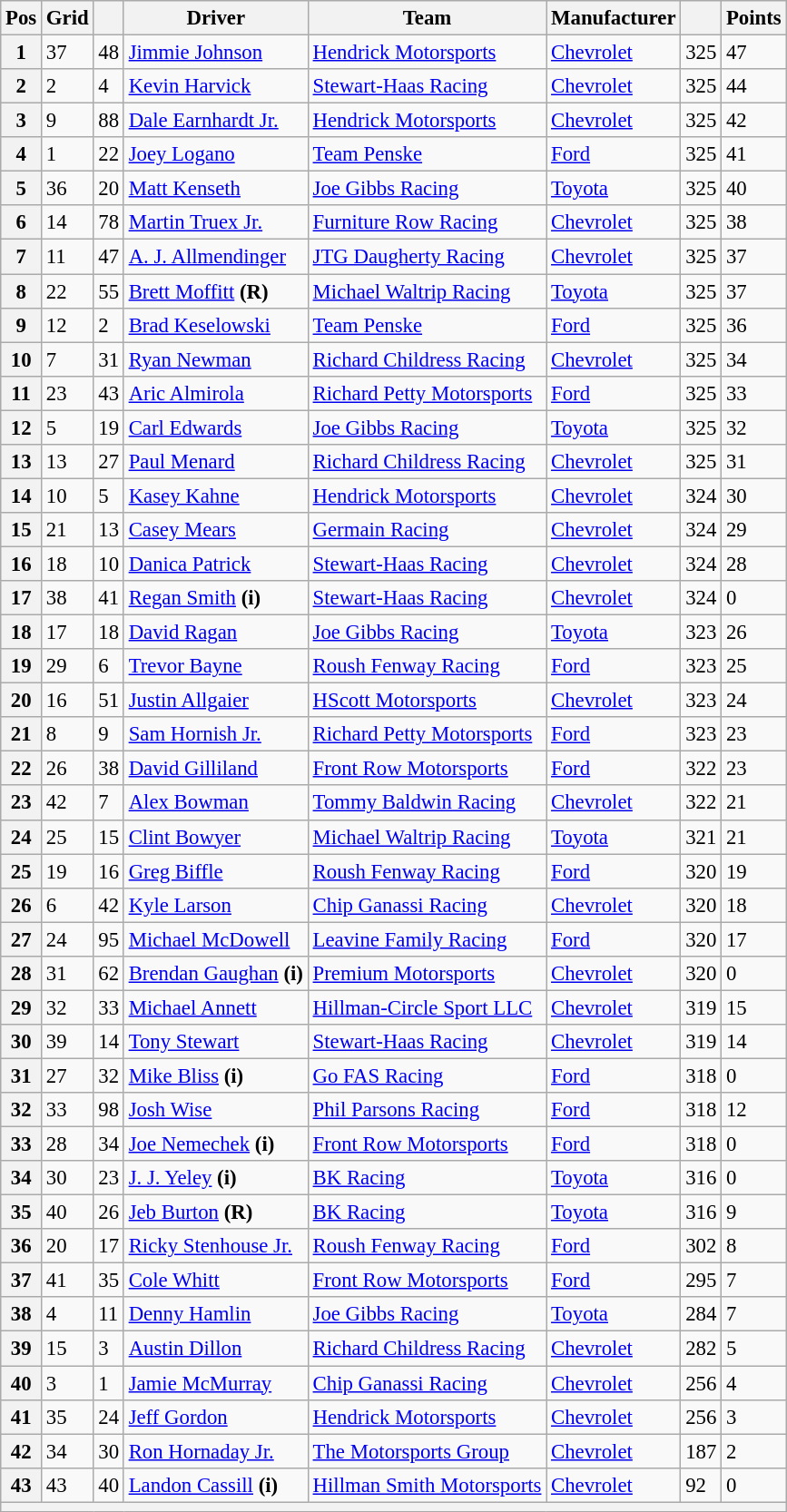<table class="wikitable" style="font-size:95%">
<tr>
<th>Pos</th>
<th>Grid</th>
<th></th>
<th>Driver</th>
<th>Team</th>
<th>Manufacturer</th>
<th></th>
<th>Points</th>
</tr>
<tr>
<th>1</th>
<td>37</td>
<td>48</td>
<td><a href='#'>Jimmie Johnson</a></td>
<td><a href='#'>Hendrick Motorsports</a></td>
<td><a href='#'>Chevrolet</a></td>
<td>325</td>
<td>47</td>
</tr>
<tr>
<th>2</th>
<td>2</td>
<td>4</td>
<td><a href='#'>Kevin Harvick</a></td>
<td><a href='#'>Stewart-Haas Racing</a></td>
<td><a href='#'>Chevrolet</a></td>
<td>325</td>
<td>44</td>
</tr>
<tr>
<th>3</th>
<td>9</td>
<td>88</td>
<td><a href='#'>Dale Earnhardt Jr.</a></td>
<td><a href='#'>Hendrick Motorsports</a></td>
<td><a href='#'>Chevrolet</a></td>
<td>325</td>
<td>42</td>
</tr>
<tr>
<th>4</th>
<td>1</td>
<td>22</td>
<td><a href='#'>Joey Logano</a></td>
<td><a href='#'>Team Penske</a></td>
<td><a href='#'>Ford</a></td>
<td>325</td>
<td>41</td>
</tr>
<tr>
<th>5</th>
<td>36</td>
<td>20</td>
<td><a href='#'>Matt Kenseth</a></td>
<td><a href='#'>Joe Gibbs Racing</a></td>
<td><a href='#'>Toyota</a></td>
<td>325</td>
<td>40</td>
</tr>
<tr>
<th>6</th>
<td>14</td>
<td>78</td>
<td><a href='#'>Martin Truex Jr.</a></td>
<td><a href='#'>Furniture Row Racing</a></td>
<td><a href='#'>Chevrolet</a></td>
<td>325</td>
<td>38</td>
</tr>
<tr>
<th>7</th>
<td>11</td>
<td>47</td>
<td><a href='#'>A. J. Allmendinger</a></td>
<td><a href='#'>JTG Daugherty Racing</a></td>
<td><a href='#'>Chevrolet</a></td>
<td>325</td>
<td>37</td>
</tr>
<tr>
<th>8</th>
<td>22</td>
<td>55</td>
<td><a href='#'>Brett Moffitt</a> <strong>(R)</strong></td>
<td><a href='#'>Michael Waltrip Racing</a></td>
<td><a href='#'>Toyota</a></td>
<td>325</td>
<td>37</td>
</tr>
<tr>
<th>9</th>
<td>12</td>
<td>2</td>
<td><a href='#'>Brad Keselowski</a></td>
<td><a href='#'>Team Penske</a></td>
<td><a href='#'>Ford</a></td>
<td>325</td>
<td>36</td>
</tr>
<tr>
<th>10</th>
<td>7</td>
<td>31</td>
<td><a href='#'>Ryan Newman</a></td>
<td><a href='#'>Richard Childress Racing</a></td>
<td><a href='#'>Chevrolet</a></td>
<td>325</td>
<td>34</td>
</tr>
<tr>
<th>11</th>
<td>23</td>
<td>43</td>
<td><a href='#'>Aric Almirola</a></td>
<td><a href='#'>Richard Petty Motorsports</a></td>
<td><a href='#'>Ford</a></td>
<td>325</td>
<td>33</td>
</tr>
<tr>
<th>12</th>
<td>5</td>
<td>19</td>
<td><a href='#'>Carl Edwards</a></td>
<td><a href='#'>Joe Gibbs Racing</a></td>
<td><a href='#'>Toyota</a></td>
<td>325</td>
<td>32</td>
</tr>
<tr>
<th>13</th>
<td>13</td>
<td>27</td>
<td><a href='#'>Paul Menard</a></td>
<td><a href='#'>Richard Childress Racing</a></td>
<td><a href='#'>Chevrolet</a></td>
<td>325</td>
<td>31</td>
</tr>
<tr>
<th>14</th>
<td>10</td>
<td>5</td>
<td><a href='#'>Kasey Kahne</a></td>
<td><a href='#'>Hendrick Motorsports</a></td>
<td><a href='#'>Chevrolet</a></td>
<td>324</td>
<td>30</td>
</tr>
<tr>
<th>15</th>
<td>21</td>
<td>13</td>
<td><a href='#'>Casey Mears</a></td>
<td><a href='#'>Germain Racing</a></td>
<td><a href='#'>Chevrolet</a></td>
<td>324</td>
<td>29</td>
</tr>
<tr>
<th>16</th>
<td>18</td>
<td>10</td>
<td><a href='#'>Danica Patrick</a></td>
<td><a href='#'>Stewart-Haas Racing</a></td>
<td><a href='#'>Chevrolet</a></td>
<td>324</td>
<td>28</td>
</tr>
<tr>
<th>17</th>
<td>38</td>
<td>41</td>
<td><a href='#'>Regan Smith</a> <strong>(i)</strong></td>
<td><a href='#'>Stewart-Haas Racing</a></td>
<td><a href='#'>Chevrolet</a></td>
<td>324</td>
<td>0</td>
</tr>
<tr>
<th>18</th>
<td>17</td>
<td>18</td>
<td><a href='#'>David Ragan</a></td>
<td><a href='#'>Joe Gibbs Racing</a></td>
<td><a href='#'>Toyota</a></td>
<td>323</td>
<td>26</td>
</tr>
<tr>
<th>19</th>
<td>29</td>
<td>6</td>
<td><a href='#'>Trevor Bayne</a></td>
<td><a href='#'>Roush Fenway Racing</a></td>
<td><a href='#'>Ford</a></td>
<td>323</td>
<td>25</td>
</tr>
<tr>
<th>20</th>
<td>16</td>
<td>51</td>
<td><a href='#'>Justin Allgaier</a></td>
<td><a href='#'>HScott Motorsports</a></td>
<td><a href='#'>Chevrolet</a></td>
<td>323</td>
<td>24</td>
</tr>
<tr>
<th>21</th>
<td>8</td>
<td>9</td>
<td><a href='#'>Sam Hornish Jr.</a></td>
<td><a href='#'>Richard Petty Motorsports</a></td>
<td><a href='#'>Ford</a></td>
<td>323</td>
<td>23</td>
</tr>
<tr>
<th>22</th>
<td>26</td>
<td>38</td>
<td><a href='#'>David Gilliland</a></td>
<td><a href='#'>Front Row Motorsports</a></td>
<td><a href='#'>Ford</a></td>
<td>322</td>
<td>23</td>
</tr>
<tr>
<th>23</th>
<td>42</td>
<td>7</td>
<td><a href='#'>Alex Bowman</a></td>
<td><a href='#'>Tommy Baldwin Racing</a></td>
<td><a href='#'>Chevrolet</a></td>
<td>322</td>
<td>21</td>
</tr>
<tr>
<th>24</th>
<td>25</td>
<td>15</td>
<td><a href='#'>Clint Bowyer</a></td>
<td><a href='#'>Michael Waltrip Racing</a></td>
<td><a href='#'>Toyota</a></td>
<td>321</td>
<td>21</td>
</tr>
<tr>
<th>25</th>
<td>19</td>
<td>16</td>
<td><a href='#'>Greg Biffle</a></td>
<td><a href='#'>Roush Fenway Racing</a></td>
<td><a href='#'>Ford</a></td>
<td>320</td>
<td>19</td>
</tr>
<tr>
<th>26</th>
<td>6</td>
<td>42</td>
<td><a href='#'>Kyle Larson</a></td>
<td><a href='#'>Chip Ganassi Racing</a></td>
<td><a href='#'>Chevrolet</a></td>
<td>320</td>
<td>18</td>
</tr>
<tr>
<th>27</th>
<td>24</td>
<td>95</td>
<td><a href='#'>Michael McDowell</a></td>
<td><a href='#'>Leavine Family Racing</a></td>
<td><a href='#'>Ford</a></td>
<td>320</td>
<td>17</td>
</tr>
<tr>
<th>28</th>
<td>31</td>
<td>62</td>
<td><a href='#'>Brendan Gaughan</a> <strong>(i)</strong></td>
<td><a href='#'>Premium Motorsports</a></td>
<td><a href='#'>Chevrolet</a></td>
<td>320</td>
<td>0</td>
</tr>
<tr>
<th>29</th>
<td>32</td>
<td>33</td>
<td><a href='#'>Michael Annett</a></td>
<td><a href='#'>Hillman-Circle Sport LLC</a></td>
<td><a href='#'>Chevrolet</a></td>
<td>319</td>
<td>15</td>
</tr>
<tr>
<th>30</th>
<td>39</td>
<td>14</td>
<td><a href='#'>Tony Stewart</a></td>
<td><a href='#'>Stewart-Haas Racing</a></td>
<td><a href='#'>Chevrolet</a></td>
<td>319</td>
<td>14</td>
</tr>
<tr>
<th>31</th>
<td>27</td>
<td>32</td>
<td><a href='#'>Mike Bliss</a> <strong>(i)</strong></td>
<td><a href='#'>Go FAS Racing</a></td>
<td><a href='#'>Ford</a></td>
<td>318</td>
<td>0</td>
</tr>
<tr>
<th>32</th>
<td>33</td>
<td>98</td>
<td><a href='#'>Josh Wise</a></td>
<td><a href='#'>Phil Parsons Racing</a></td>
<td><a href='#'>Ford</a></td>
<td>318</td>
<td>12</td>
</tr>
<tr>
<th>33</th>
<td>28</td>
<td>34</td>
<td><a href='#'>Joe Nemechek</a> <strong>(i)</strong></td>
<td><a href='#'>Front Row Motorsports</a></td>
<td><a href='#'>Ford</a></td>
<td>318</td>
<td>0</td>
</tr>
<tr>
<th>34</th>
<td>30</td>
<td>23</td>
<td><a href='#'>J. J. Yeley</a> <strong>(i)</strong></td>
<td><a href='#'>BK Racing</a></td>
<td><a href='#'>Toyota</a></td>
<td>316</td>
<td>0</td>
</tr>
<tr>
<th>35</th>
<td>40</td>
<td>26</td>
<td><a href='#'>Jeb Burton</a> <strong>(R)</strong></td>
<td><a href='#'>BK Racing</a></td>
<td><a href='#'>Toyota</a></td>
<td>316</td>
<td>9</td>
</tr>
<tr>
<th>36</th>
<td>20</td>
<td>17</td>
<td><a href='#'>Ricky Stenhouse Jr.</a></td>
<td><a href='#'>Roush Fenway Racing</a></td>
<td><a href='#'>Ford</a></td>
<td>302</td>
<td>8</td>
</tr>
<tr>
<th>37</th>
<td>41</td>
<td>35</td>
<td><a href='#'>Cole Whitt</a></td>
<td><a href='#'>Front Row Motorsports</a></td>
<td><a href='#'>Ford</a></td>
<td>295</td>
<td>7</td>
</tr>
<tr>
<th>38</th>
<td>4</td>
<td>11</td>
<td><a href='#'>Denny Hamlin</a></td>
<td><a href='#'>Joe Gibbs Racing</a></td>
<td><a href='#'>Toyota</a></td>
<td>284</td>
<td>7</td>
</tr>
<tr>
<th>39</th>
<td>15</td>
<td>3</td>
<td><a href='#'>Austin Dillon</a></td>
<td><a href='#'>Richard Childress Racing</a></td>
<td><a href='#'>Chevrolet</a></td>
<td>282</td>
<td>5</td>
</tr>
<tr>
<th>40</th>
<td>3</td>
<td>1</td>
<td><a href='#'>Jamie McMurray</a></td>
<td><a href='#'>Chip Ganassi Racing</a></td>
<td><a href='#'>Chevrolet</a></td>
<td>256</td>
<td>4</td>
</tr>
<tr>
<th>41</th>
<td>35</td>
<td>24</td>
<td><a href='#'>Jeff Gordon</a></td>
<td><a href='#'>Hendrick Motorsports</a></td>
<td><a href='#'>Chevrolet</a></td>
<td>256</td>
<td>3</td>
</tr>
<tr>
<th>42</th>
<td>34</td>
<td>30</td>
<td><a href='#'>Ron Hornaday Jr.</a></td>
<td><a href='#'>The Motorsports Group</a></td>
<td><a href='#'>Chevrolet</a></td>
<td>187</td>
<td>2</td>
</tr>
<tr>
<th>43</th>
<td>43</td>
<td>40</td>
<td><a href='#'>Landon Cassill</a> <strong>(i)</strong></td>
<td><a href='#'>Hillman Smith Motorsports</a></td>
<td><a href='#'>Chevrolet</a></td>
<td>92</td>
<td>0</td>
</tr>
<tr>
<th colspan="8"></th>
</tr>
</table>
